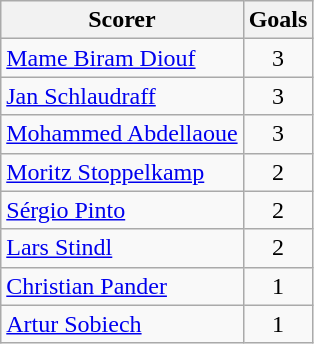<table class="wikitable">
<tr>
<th>Scorer</th>
<th>Goals</th>
</tr>
<tr>
<td> <a href='#'>Mame Biram Diouf</a></td>
<td align=center>3</td>
</tr>
<tr>
<td> <a href='#'>Jan Schlaudraff</a></td>
<td align=center>3</td>
</tr>
<tr>
<td> <a href='#'>Mohammed Abdellaoue</a></td>
<td align=center>3</td>
</tr>
<tr>
<td> <a href='#'>Moritz Stoppelkamp</a></td>
<td align=center>2</td>
</tr>
<tr>
<td> <a href='#'>Sérgio Pinto</a></td>
<td align=center>2</td>
</tr>
<tr>
<td> <a href='#'>Lars Stindl</a></td>
<td align=center>2</td>
</tr>
<tr>
<td> <a href='#'>Christian Pander</a></td>
<td align=center>1</td>
</tr>
<tr>
<td> <a href='#'>Artur Sobiech</a></td>
<td align=center>1</td>
</tr>
</table>
